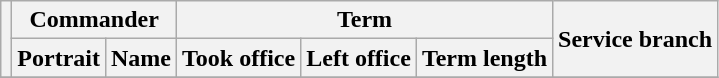<table class="wikitable sortable">
<tr>
<th rowspan=2></th>
<th colspan=2>Commander</th>
<th colspan=3>Term</th>
<th rowspan=2>Service branch</th>
</tr>
<tr>
<th>Portrait</th>
<th>Name</th>
<th>Took office</th>
<th>Left office</th>
<th>Term length</th>
</tr>
<tr>
</tr>
</table>
